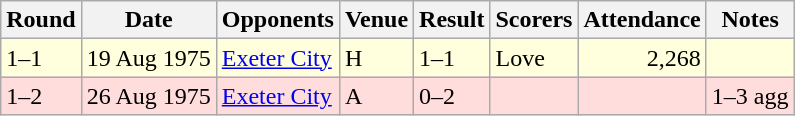<table class="wikitable">
<tr>
<th>Round</th>
<th>Date</th>
<th>Opponents</th>
<th>Venue</th>
<th>Result</th>
<th>Scorers</th>
<th>Attendance</th>
<th>Notes</th>
</tr>
<tr bgcolor="#ffffdd">
<td>1–1</td>
<td>19 Aug 1975</td>
<td><a href='#'>Exeter City</a></td>
<td>H</td>
<td>1–1</td>
<td>Love</td>
<td align="right">2,268</td>
<td></td>
</tr>
<tr bgcolor="#ffdddd">
<td>1–2</td>
<td>26 Aug 1975</td>
<td><a href='#'>Exeter City</a></td>
<td>A</td>
<td>0–2</td>
<td></td>
<td></td>
<td>1–3 agg</td>
</tr>
</table>
